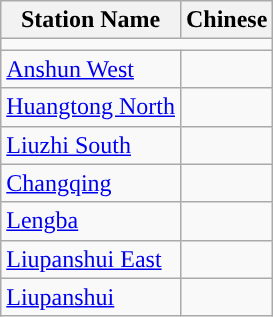<table class="wikitable">
<tr>
<th>Station Name</th>
<th>Chinese<br>


</th>
</tr>
<tr style="background:#">
<td colspan = "11"></td>
</tr>
<tr>
<td><a href='#'>Anshun West</a></td>
<td></td>
</tr>
<tr>
<td><a href='#'>Huangtong North</a></td>
<td></td>
</tr>
<tr>
<td><a href='#'>Liuzhi South</a></td>
<td></td>
</tr>
<tr>
<td><a href='#'>Changqing</a></td>
<td></td>
</tr>
<tr>
<td><a href='#'>Lengba</a></td>
<td></td>
</tr>
<tr>
<td><a href='#'>Liupanshui East</a></td>
<td></td>
</tr>
<tr>
<td><a href='#'>Liupanshui</a></td>
<td></td>
</tr>
</table>
